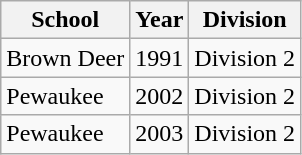<table class="wikitable">
<tr>
<th>School</th>
<th>Year</th>
<th>Division</th>
</tr>
<tr>
<td>Brown Deer</td>
<td>1991</td>
<td>Division 2</td>
</tr>
<tr>
<td>Pewaukee</td>
<td>2002</td>
<td>Division 2</td>
</tr>
<tr>
<td>Pewaukee</td>
<td>2003</td>
<td>Division 2</td>
</tr>
</table>
